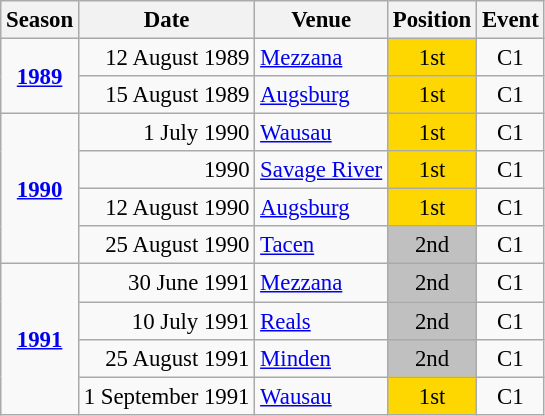<table class="wikitable" style="text-align:center; font-size:95%;">
<tr>
<th>Season</th>
<th>Date</th>
<th>Venue</th>
<th>Position</th>
<th>Event</th>
</tr>
<tr>
<td rowspan=2><strong><a href='#'>1989</a></strong></td>
<td align=right>12 August 1989</td>
<td align=left><a href='#'>Mezzana</a></td>
<td bgcolor=gold>1st</td>
<td>C1</td>
</tr>
<tr>
<td align=right>15 August 1989</td>
<td align=left><a href='#'>Augsburg</a></td>
<td bgcolor=gold>1st</td>
<td>C1</td>
</tr>
<tr>
<td rowspan=4><strong><a href='#'>1990</a></strong></td>
<td align=right>1 July 1990</td>
<td align=left><a href='#'>Wausau</a></td>
<td bgcolor=gold>1st</td>
<td>C1</td>
</tr>
<tr>
<td align=right>1990</td>
<td align=left><a href='#'>Savage River</a></td>
<td bgcolor=gold>1st</td>
<td>C1</td>
</tr>
<tr>
<td align=right>12 August 1990</td>
<td align=left><a href='#'>Augsburg</a></td>
<td bgcolor=gold>1st</td>
<td>C1</td>
</tr>
<tr>
<td align=right>25 August 1990</td>
<td align=left><a href='#'>Tacen</a></td>
<td bgcolor=silver>2nd</td>
<td>C1</td>
</tr>
<tr>
<td rowspan=4><strong><a href='#'>1991</a></strong></td>
<td align=right>30 June 1991</td>
<td align=left><a href='#'>Mezzana</a></td>
<td bgcolor=silver>2nd</td>
<td>C1</td>
</tr>
<tr>
<td align=right>10 July 1991</td>
<td align=left><a href='#'>Reals</a></td>
<td bgcolor=silver>2nd</td>
<td>C1</td>
</tr>
<tr>
<td align=right>25 August 1991</td>
<td align=left><a href='#'>Minden</a></td>
<td bgcolor=silver>2nd</td>
<td>C1</td>
</tr>
<tr>
<td align=right>1 September 1991</td>
<td align=left><a href='#'>Wausau</a></td>
<td bgcolor=gold>1st</td>
<td>C1</td>
</tr>
</table>
